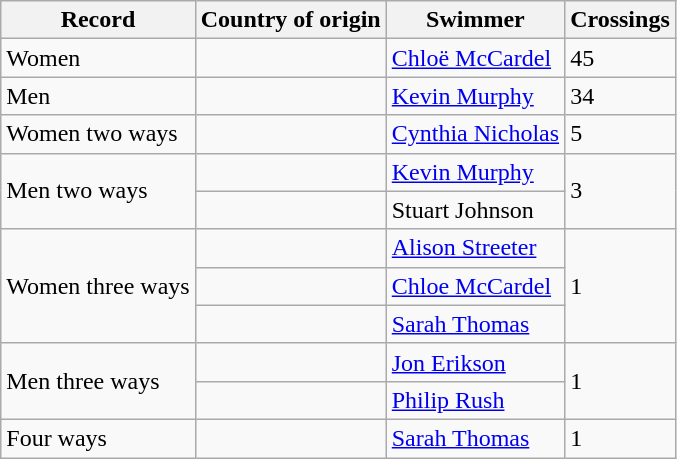<table class="wikitable">
<tr>
<th>Record</th>
<th>Country of origin</th>
<th>Swimmer</th>
<th>Crossings</th>
</tr>
<tr>
<td>Women</td>
<td></td>
<td><a href='#'>Chloë McCardel</a></td>
<td>45</td>
</tr>
<tr>
<td>Men</td>
<td></td>
<td><a href='#'>Kevin Murphy</a></td>
<td>34</td>
</tr>
<tr>
<td>Women two ways</td>
<td></td>
<td><a href='#'>Cynthia Nicholas</a></td>
<td>5</td>
</tr>
<tr>
<td rowspan=2>Men two ways</td>
<td></td>
<td><a href='#'>Kevin Murphy</a></td>
<td rowspan=2>3</td>
</tr>
<tr>
<td></td>
<td>Stuart Johnson</td>
</tr>
<tr>
<td rowspan=3>Women three ways</td>
<td></td>
<td><a href='#'>Alison Streeter</a></td>
<td rowspan=3>1</td>
</tr>
<tr>
<td></td>
<td><a href='#'>Chloe McCardel</a></td>
</tr>
<tr>
<td></td>
<td><a href='#'>Sarah Thomas</a></td>
</tr>
<tr>
<td rowspan="2">Men three ways</td>
<td></td>
<td><a href='#'>Jon Erikson</a></td>
<td rowspan="2">1</td>
</tr>
<tr>
<td></td>
<td><a href='#'>Philip Rush</a></td>
</tr>
<tr>
<td>Four ways</td>
<td></td>
<td><a href='#'>Sarah Thomas</a></td>
<td>1</td>
</tr>
</table>
